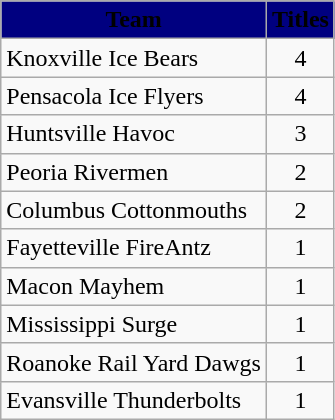<table class="wikitable">
<tr>
<th style="background:navy;"><span>Team</span></th>
<th style="background:navy;"><span>Titles</span></th>
</tr>
<tr>
<td>Knoxville Ice Bears</td>
<td align=center>4</td>
</tr>
<tr>
<td>Pensacola Ice Flyers</td>
<td align=center>4</td>
</tr>
<tr>
<td>Huntsville Havoc</td>
<td align=center>3</td>
</tr>
<tr>
<td>Peoria Rivermen</td>
<td align=center>2</td>
</tr>
<tr>
<td>Columbus Cottonmouths</td>
<td align=center>2</td>
</tr>
<tr>
<td>Fayetteville FireAntz</td>
<td align=center>1</td>
</tr>
<tr>
<td>Macon Mayhem</td>
<td align=center>1</td>
</tr>
<tr>
<td>Mississippi Surge</td>
<td align=center>1</td>
</tr>
<tr>
<td>Roanoke Rail Yard Dawgs</td>
<td align=center>1</td>
</tr>
<tr>
<td>Evansville Thunderbolts</td>
<td align=center>1</td>
</tr>
</table>
